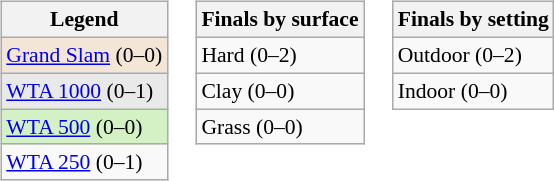<table>
<tr valign=top>
<td><br><table class=wikitable style=font-size:90%>
<tr>
<th>Legend</th>
</tr>
<tr>
<td style=background:#f3e6d7><a href='#'>Grand Slam</a> (0–0)</td>
</tr>
<tr>
<td style=background:#e9e9e9><a href='#'>WTA 1000</a> (0–1)</td>
</tr>
<tr>
<td style=background:#d4f1c5><a href='#'>WTA 500</a> (0–0)</td>
</tr>
<tr>
<td><a href='#'>WTA 250</a> (0–1)</td>
</tr>
</table>
</td>
<td><br><table class=wikitable style=font-size:90%>
<tr>
<th>Finals by surface</th>
</tr>
<tr>
<td>Hard (0–2)</td>
</tr>
<tr>
<td>Clay (0–0)</td>
</tr>
<tr>
<td>Grass (0–0)</td>
</tr>
</table>
</td>
<td><br><table class=wikitable style=font-size:90%>
<tr>
<th>Finals by setting</th>
</tr>
<tr>
<td>Outdoor (0–2)</td>
</tr>
<tr>
<td>Indoor (0–0)</td>
</tr>
</table>
</td>
</tr>
</table>
